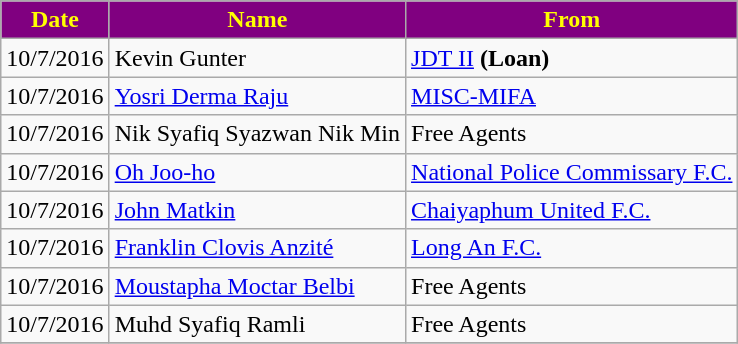<table class="wikitable sortable">
<tr>
<th style="background:Purple; color:Yellow;">Date</th>
<th style="background:Purple; color:Yellow;">Name</th>
<th style="background:Purple; color:Yellow;">From</th>
</tr>
<tr>
<td>10/7/2016</td>
<td> Kevin Gunter</td>
<td> <a href='#'>JDT II</a> <strong>(Loan)</strong></td>
</tr>
<tr>
<td>10/7/2016</td>
<td> <a href='#'>Yosri Derma Raju</a></td>
<td> <a href='#'>MISC-MIFA</a></td>
</tr>
<tr>
<td>10/7/2016</td>
<td> Nik Syafiq Syazwan Nik Min</td>
<td>Free Agents</td>
</tr>
<tr>
<td>10/7/2016</td>
<td> <a href='#'>Oh Joo-ho</a></td>
<td> <a href='#'>National Police Commissary F.C.</a></td>
</tr>
<tr>
<td>10/7/2016</td>
<td> <a href='#'>John Matkin</a></td>
<td> <a href='#'>Chaiyaphum United F.C.</a></td>
</tr>
<tr>
<td>10/7/2016</td>
<td> <a href='#'>Franklin Clovis Anzité</a></td>
<td> <a href='#'>Long An F.C.</a></td>
</tr>
<tr>
<td>10/7/2016</td>
<td> <a href='#'>Moustapha Moctar Belbi</a></td>
<td>Free Agents</td>
</tr>
<tr>
<td>10/7/2016</td>
<td> Muhd Syafiq Ramli</td>
<td>Free Agents</td>
</tr>
<tr>
</tr>
</table>
